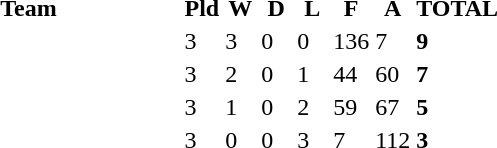<table>
<tr>
<td><br></td>
</tr>
<tr border=1 cellpadding=5 cellspacing=0>
<th width="200">Team</th>
<th width="20">Pld</th>
<th width="20">W</th>
<th width="20">D</th>
<th width="20">L</th>
<th width="20">F</th>
<th width="20">A</th>
<th width="20">TOTAL</th>
</tr>
<tr>
<td align=left></td>
<td>3</td>
<td>3</td>
<td>0</td>
<td>0</td>
<td>136</td>
<td>7</td>
<td><strong>9</strong></td>
</tr>
<tr>
<td align=left></td>
<td>3</td>
<td>2</td>
<td>0</td>
<td>1</td>
<td>44</td>
<td>60</td>
<td><strong>7</strong></td>
</tr>
<tr>
<td align=left></td>
<td>3</td>
<td>1</td>
<td>0</td>
<td>2</td>
<td>59</td>
<td>67</td>
<td><strong>5</strong></td>
</tr>
<tr>
<td align=left></td>
<td>3</td>
<td>0</td>
<td>0</td>
<td>3</td>
<td>7</td>
<td>112</td>
<td><strong>3</strong></td>
</tr>
</table>
